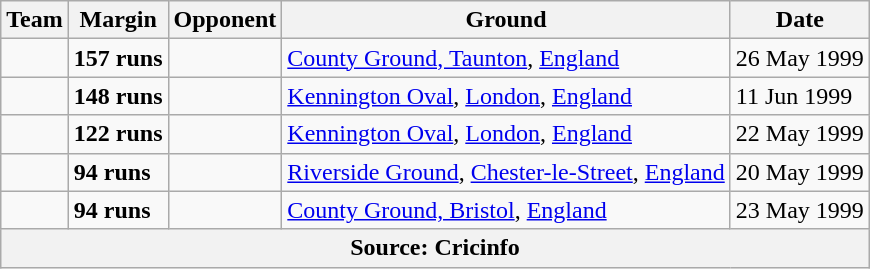<table class="wikitable sortable">
<tr>
<th>Team</th>
<th>Margin</th>
<th>Opponent</th>
<th>Ground</th>
<th>Date</th>
</tr>
<tr>
<td></td>
<td><strong>157 runs</strong></td>
<td></td>
<td><a href='#'>County Ground, Taunton</a>, <a href='#'>England</a></td>
<td>26 May 1999</td>
</tr>
<tr>
<td></td>
<td><strong>148 runs</strong></td>
<td></td>
<td><a href='#'>Kennington Oval</a>, <a href='#'>London</a>, <a href='#'>England</a></td>
<td>11 Jun 1999</td>
</tr>
<tr>
<td></td>
<td><strong>122 runs</strong></td>
<td></td>
<td><a href='#'>Kennington Oval</a>, <a href='#'>London</a>, <a href='#'>England</a></td>
<td>22 May 1999</td>
</tr>
<tr>
<td></td>
<td><strong>94 runs</strong></td>
<td></td>
<td><a href='#'>Riverside Ground</a>, <a href='#'>Chester-le-Street</a>, <a href='#'>England</a></td>
<td>20 May 1999</td>
</tr>
<tr>
<td></td>
<td><strong>94 runs</strong></td>
<td></td>
<td><a href='#'>County Ground, Bristol</a>, <a href='#'>England</a></td>
<td>23 May 1999</td>
</tr>
<tr>
<th colspan="5">Source: Cricinfo</th>
</tr>
</table>
